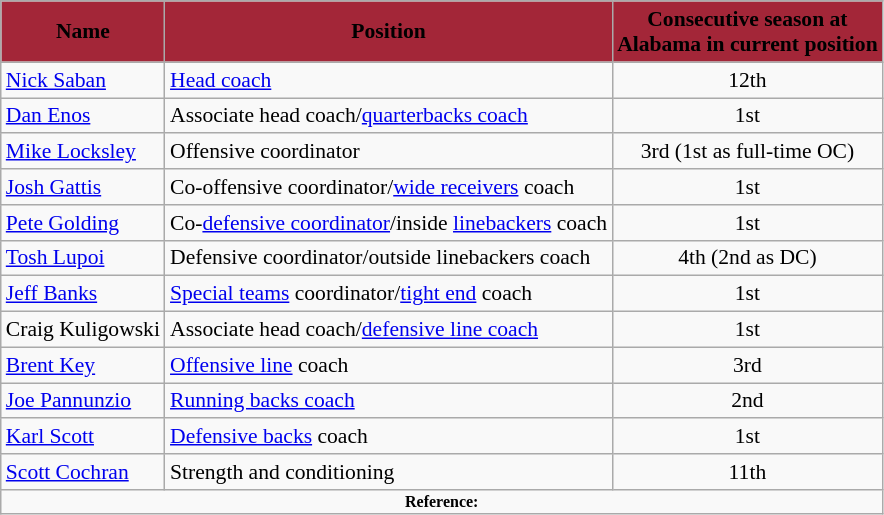<table class="wikitable" style="font-size:90%;">
<tr>
<th style="background:#A32638;"><span>Name</span></th>
<th style="background:#A32638;"><span>Position</span></th>
<th style="background:#A32638;"><span>Consecutive season at<br>Alabama in current position</span></th>
</tr>
<tr>
<td><a href='#'>Nick Saban</a></td>
<td><a href='#'>Head coach</a></td>
<td align=center>12th</td>
</tr>
<tr>
<td><a href='#'>Dan Enos</a></td>
<td>Associate head coach/<a href='#'>quarterbacks coach</a></td>
<td align=center>1st</td>
</tr>
<tr>
<td><a href='#'>Mike Locksley</a></td>
<td>Offensive coordinator</td>
<td align=center>3rd (1st as full-time OC)</td>
</tr>
<tr>
<td><a href='#'>Josh Gattis</a></td>
<td>Co-offensive coordinator/<a href='#'>wide receivers</a> coach</td>
<td align=center>1st</td>
</tr>
<tr>
<td><a href='#'>Pete Golding</a></td>
<td>Co-<a href='#'>defensive coordinator</a>/inside <a href='#'>linebackers</a> coach</td>
<td align=center>1st</td>
</tr>
<tr>
<td><a href='#'>Tosh Lupoi</a></td>
<td>Defensive coordinator/outside linebackers coach</td>
<td align=center>4th (2nd as DC)</td>
</tr>
<tr>
<td><a href='#'>Jeff Banks</a></td>
<td><a href='#'>Special teams</a> coordinator/<a href='#'>tight end</a> coach</td>
<td align=center>1st</td>
</tr>
<tr>
<td>Craig Kuligowski</td>
<td>Associate head coach/<a href='#'>defensive line coach</a></td>
<td align=center>1st</td>
</tr>
<tr>
<td><a href='#'>Brent Key</a></td>
<td><a href='#'>Offensive line</a> coach</td>
<td align=center>3rd</td>
</tr>
<tr>
<td><a href='#'>Joe Pannunzio</a></td>
<td><a href='#'>Running backs coach</a></td>
<td align=center>2nd</td>
</tr>
<tr>
<td><a href='#'>Karl Scott</a></td>
<td><a href='#'>Defensive backs</a> coach</td>
<td align=center>1st</td>
</tr>
<tr>
<td><a href='#'>Scott Cochran</a></td>
<td>Strength and conditioning</td>
<td align=center>11th</td>
</tr>
<tr>
<td colspan="4"  style="font-size:8pt; text-align:center;"><strong>Reference:</strong></td>
</tr>
</table>
